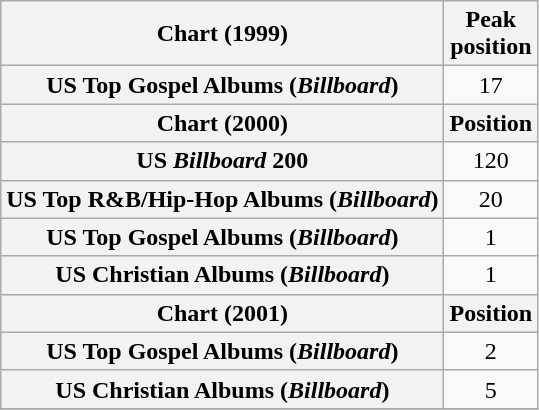<table class="wikitable sortable plainrowheaders" style="text-align:center">
<tr>
<th scope="col">Chart (1999)</th>
<th scope="col">Peak<br>position</th>
</tr>
<tr>
<th scope="row">US Top Gospel Albums (<em>Billboard</em>)</th>
<td align="center">17</td>
</tr>
<tr>
<th scope="col">Chart (2000)</th>
<th scope="col">Position</th>
</tr>
<tr>
<th scope="row">US <em>Billboard</em> 200</th>
<td>120</td>
</tr>
<tr>
<th scope="row">US Top R&B/Hip-Hop Albums (<em>Billboard</em>)</th>
<td>20</td>
</tr>
<tr>
<th scope="row">US Top Gospel Albums (<em>Billboard</em>)</th>
<td align="center">1</td>
</tr>
<tr>
<th scope="row">US Christian Albums (<em>Billboard</em>)</th>
<td align="center">1</td>
</tr>
<tr>
<th scope="col">Chart (2001)</th>
<th scope="col">Position</th>
</tr>
<tr>
<th scope="row">US Top Gospel Albums (<em>Billboard</em>)</th>
<td align="center">2</td>
</tr>
<tr>
<th scope="row">US Christian Albums (<em>Billboard</em>)</th>
<td align="center">5</td>
</tr>
<tr>
</tr>
</table>
